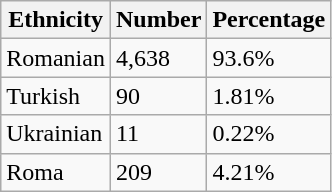<table class=wikitable>
<tr>
<th>Ethnicity</th>
<th>Number</th>
<th>Percentage</th>
</tr>
<tr>
<td>Romanian</td>
<td>4,638</td>
<td>93.6%</td>
</tr>
<tr>
<td>Turkish</td>
<td>90</td>
<td>1.81%</td>
</tr>
<tr>
<td>Ukrainian</td>
<td>11</td>
<td>0.22%</td>
</tr>
<tr>
<td>Roma</td>
<td>209</td>
<td>4.21%</td>
</tr>
</table>
